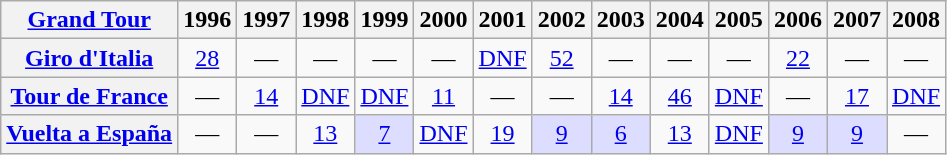<table class="wikitable plainrowheaders">
<tr>
<th scope="col"><a href='#'>Grand Tour</a></th>
<th scope="col">1996</th>
<th scope="col">1997</th>
<th scope="col">1998</th>
<th scope="col">1999</th>
<th scope="col">2000</th>
<th scope="col">2001</th>
<th scope="col">2002</th>
<th scope="col">2003</th>
<th scope="col">2004</th>
<th scope="col">2005</th>
<th scope="col">2006</th>
<th scope="col">2007</th>
<th scope="col">2008</th>
</tr>
<tr style="text-align:center;">
<th scope="row"><a href='#'>Giro d'Italia</a></th>
<td><a href='#'>28</a></td>
<td>—</td>
<td>—</td>
<td>—</td>
<td>—</td>
<td><a href='#'>DNF</a></td>
<td><a href='#'>52</a></td>
<td>—</td>
<td>—</td>
<td>—</td>
<td><a href='#'>22</a></td>
<td>—</td>
<td>—</td>
</tr>
<tr style="text-align:center;">
<th scope="row"><a href='#'>Tour de France</a></th>
<td>—</td>
<td><a href='#'>14</a></td>
<td><a href='#'>DNF</a></td>
<td><a href='#'>DNF</a></td>
<td><a href='#'>11</a></td>
<td>—</td>
<td>—</td>
<td><a href='#'>14</a></td>
<td><a href='#'>46</a></td>
<td><a href='#'>DNF</a></td>
<td>—</td>
<td><a href='#'>17</a></td>
<td><a href='#'>DNF</a></td>
</tr>
<tr style="text-align:center;">
<th scope="row"><a href='#'>Vuelta a España</a></th>
<td>—</td>
<td>—</td>
<td><a href='#'>13</a></td>
<td align="center" style="background:#ddddff;"><a href='#'>7</a></td>
<td><a href='#'>DNF</a></td>
<td><a href='#'>19</a></td>
<td align="center" style="background:#ddddff;"><a href='#'>9</a></td>
<td align="center" style="background:#ddddff;"><a href='#'>6</a></td>
<td><a href='#'>13</a></td>
<td><a href='#'>DNF</a></td>
<td align="center" style="background:#ddddff;"><a href='#'>9</a></td>
<td align="center" style="background:#ddddff;"><a href='#'>9</a></td>
<td>—</td>
</tr>
</table>
